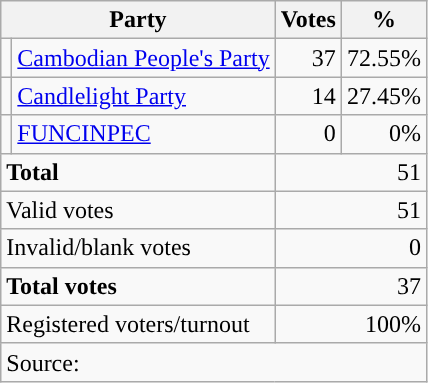<table class="wikitable mw-collapsible mw-collapsed" style="text-align:right">
<tr>
<th colspan="2">Party</th>
<th>Votes</th>
<th>%</th>
</tr>
<tr>
<td></td>
<td align="left"><a href='#'>Cambodian People's Party</a></td>
<td>37</td>
<td>72.55%</td>
</tr>
<tr>
<td></td>
<td align="left"><a href='#'>Candlelight Party</a></td>
<td>14</td>
<td>27.45%</td>
</tr>
<tr>
<td></td>
<td align="left"><a href='#'>FUNCINPEC</a></td>
<td>0</td>
<td>0%</td>
</tr>
<tr>
<td colspan="2" style="text-align:left;"><strong>Total</strong></td>
<td colspan="2">51</td>
</tr>
<tr>
<td colspan="2" style="text-align:left;">Valid votes</td>
<td colspan="2">51</td>
</tr>
<tr>
<td colspan="2" style="text-align:left;">Invalid/blank votes</td>
<td colspan="2">0</td>
</tr>
<tr>
<td colspan="2" style="text-align:left;"><strong>Total votes</strong></td>
<td colspan="2">37</td>
</tr>
<tr>
<td colspan="2" style="text-align:left;">Registered voters/turnout</td>
<td colspan="2">100%</td>
</tr>
<tr>
<td colspan="4" style="text-align:left;">Source: </td>
</tr>
</table>
